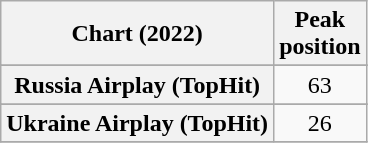<table class="wikitable sortable plainrowheaders" style="text-align:center">
<tr>
<th scope="col">Chart (2022)</th>
<th scope="col">Peak<br>position</th>
</tr>
<tr>
</tr>
<tr>
<th scope="row">Russia Airplay (TopHit)</th>
<td>63</td>
</tr>
<tr>
</tr>
<tr>
<th scope="row">Ukraine Airplay (TopHit)</th>
<td>26</td>
</tr>
<tr>
</tr>
</table>
